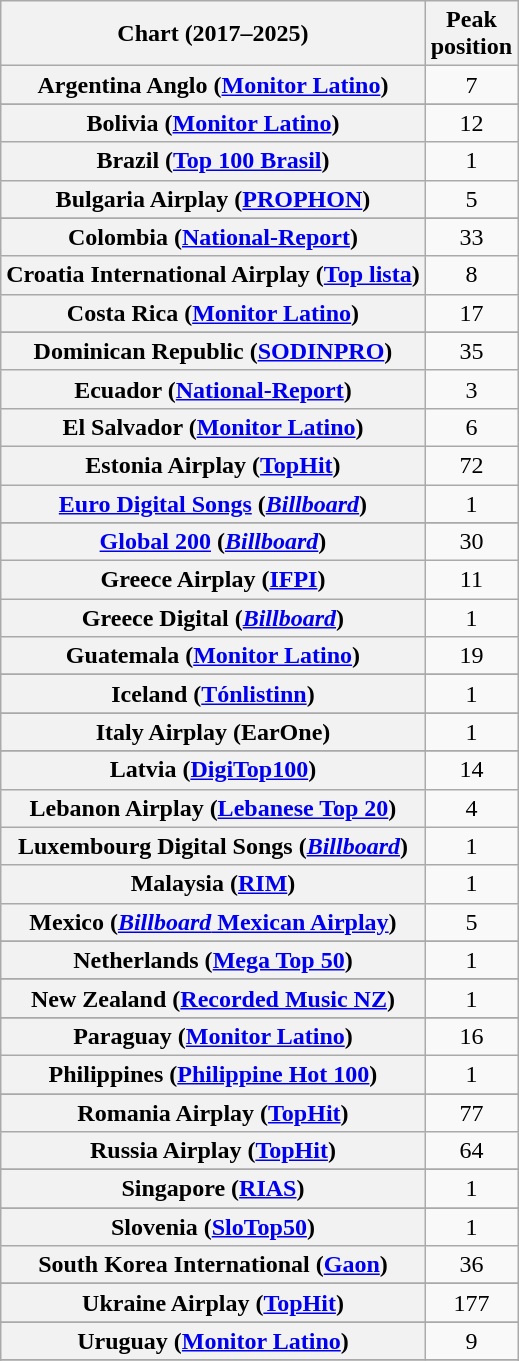<table class="wikitable sortable plainrowheaders" style="text-align:center">
<tr>
<th scope="col">Chart (2017–2025)</th>
<th scope="col">Peak<br>position</th>
</tr>
<tr>
<th scope="row">Argentina Anglo (<a href='#'>Monitor Latino</a>)</th>
<td>7</td>
</tr>
<tr>
</tr>
<tr>
</tr>
<tr>
</tr>
<tr>
</tr>
<tr>
<th scope="row">Bolivia (<a href='#'>Monitor Latino</a>)</th>
<td>12</td>
</tr>
<tr>
<th scope="row">Brazil (<a href='#'>Top 100 Brasil</a>)</th>
<td>1</td>
</tr>
<tr>
<th scope="row">Bulgaria Airplay (<a href='#'>PROPHON</a>)</th>
<td>5</td>
</tr>
<tr>
</tr>
<tr>
</tr>
<tr>
</tr>
<tr>
</tr>
<tr>
</tr>
<tr>
<th scope="row">Colombia (<a href='#'>National-Report</a>)</th>
<td>33</td>
</tr>
<tr>
<th scope="row">Croatia International Airplay (<a href='#'>Top lista</a>)</th>
<td>8</td>
</tr>
<tr>
<th scope="row">Costa Rica (<a href='#'>Monitor Latino</a>)</th>
<td>17</td>
</tr>
<tr>
</tr>
<tr>
</tr>
<tr>
<th scope="row">Dominican Republic (<a href='#'>SODINPRO</a>)</th>
<td>35</td>
</tr>
<tr>
<th scope="row">Ecuador (<a href='#'>National-Report</a>)</th>
<td>3</td>
</tr>
<tr>
<th scope="row">El Salvador (<a href='#'>Monitor Latino</a>)</th>
<td>6</td>
</tr>
<tr>
<th scope="row">Estonia Airplay (<a href='#'>TopHit</a>)</th>
<td>72</td>
</tr>
<tr>
<th scope="row"><a href='#'>Euro Digital Songs</a> (<em><a href='#'>Billboard</a></em>)</th>
<td>1</td>
</tr>
<tr>
</tr>
<tr>
</tr>
<tr>
</tr>
<tr>
<th scope="row"><a href='#'>Global 200</a> (<em><a href='#'>Billboard</a></em>)</th>
<td>30</td>
</tr>
<tr>
<th scope="row">Greece Airplay (<a href='#'>IFPI</a>)</th>
<td>11</td>
</tr>
<tr>
<th scope="row">Greece Digital (<em><a href='#'>Billboard</a></em>)</th>
<td>1</td>
</tr>
<tr>
<th scope="row">Guatemala (<a href='#'>Monitor Latino</a>)</th>
<td>19</td>
</tr>
<tr>
</tr>
<tr>
</tr>
<tr>
</tr>
<tr>
</tr>
<tr>
<th scope="row">Iceland (<a href='#'>Tónlistinn</a>)</th>
<td>1</td>
</tr>
<tr>
</tr>
<tr>
</tr>
<tr>
</tr>
<tr>
<th scope="row">Italy Airplay (EarOne)</th>
<td>1</td>
</tr>
<tr>
</tr>
<tr>
<th scope="row">Latvia (<a href='#'>DigiTop100</a>)</th>
<td>14</td>
</tr>
<tr>
<th scope="row">Lebanon Airplay (<a href='#'>Lebanese Top 20</a>)</th>
<td>4</td>
</tr>
<tr>
<th scope="row">Luxembourg Digital Songs (<em><a href='#'>Billboard</a></em>)</th>
<td>1</td>
</tr>
<tr>
<th scope="row">Malaysia (<a href='#'>RIM</a>)</th>
<td>1</td>
</tr>
<tr>
<th scope="row">Mexico (<a href='#'><em>Billboard</em> Mexican Airplay</a>)</th>
<td>5</td>
</tr>
<tr>
</tr>
<tr>
<th scope="row">Netherlands (<a href='#'>Mega Top 50</a>)</th>
<td>1</td>
</tr>
<tr>
</tr>
<tr>
<th scope="row">New Zealand (<a href='#'>Recorded Music NZ</a>)</th>
<td>1</td>
</tr>
<tr>
</tr>
<tr>
<th scope="row">Paraguay (<a href='#'>Monitor Latino</a>)</th>
<td>16</td>
</tr>
<tr>
<th scope="row">Philippines (<a href='#'>Philippine Hot 100</a>)</th>
<td>1</td>
</tr>
<tr>
</tr>
<tr>
</tr>
<tr>
<th scope="row">Romania Airplay (<a href='#'>TopHit</a>)</th>
<td>77</td>
</tr>
<tr>
<th scope="row">Russia Airplay (<a href='#'>TopHit</a>)</th>
<td>64</td>
</tr>
<tr>
</tr>
<tr>
<th scope="row">Singapore (<a href='#'>RIAS</a>)</th>
<td>1</td>
</tr>
<tr>
</tr>
<tr>
</tr>
<tr>
<th scope="row">Slovenia (<a href='#'>SloTop50</a>)</th>
<td>1</td>
</tr>
<tr>
<th scope="row">South Korea International (<a href='#'>Gaon</a>)</th>
<td>36</td>
</tr>
<tr>
</tr>
<tr>
</tr>
<tr>
</tr>
<tr>
<th scope="row">Ukraine Airplay (<a href='#'>TopHit</a>)</th>
<td>177</td>
</tr>
<tr>
</tr>
<tr>
<th scope="row">Uruguay (<a href='#'>Monitor Latino</a>)</th>
<td>9</td>
</tr>
<tr>
</tr>
<tr>
</tr>
<tr>
</tr>
<tr>
</tr>
<tr>
</tr>
<tr>
</tr>
<tr>
</tr>
</table>
